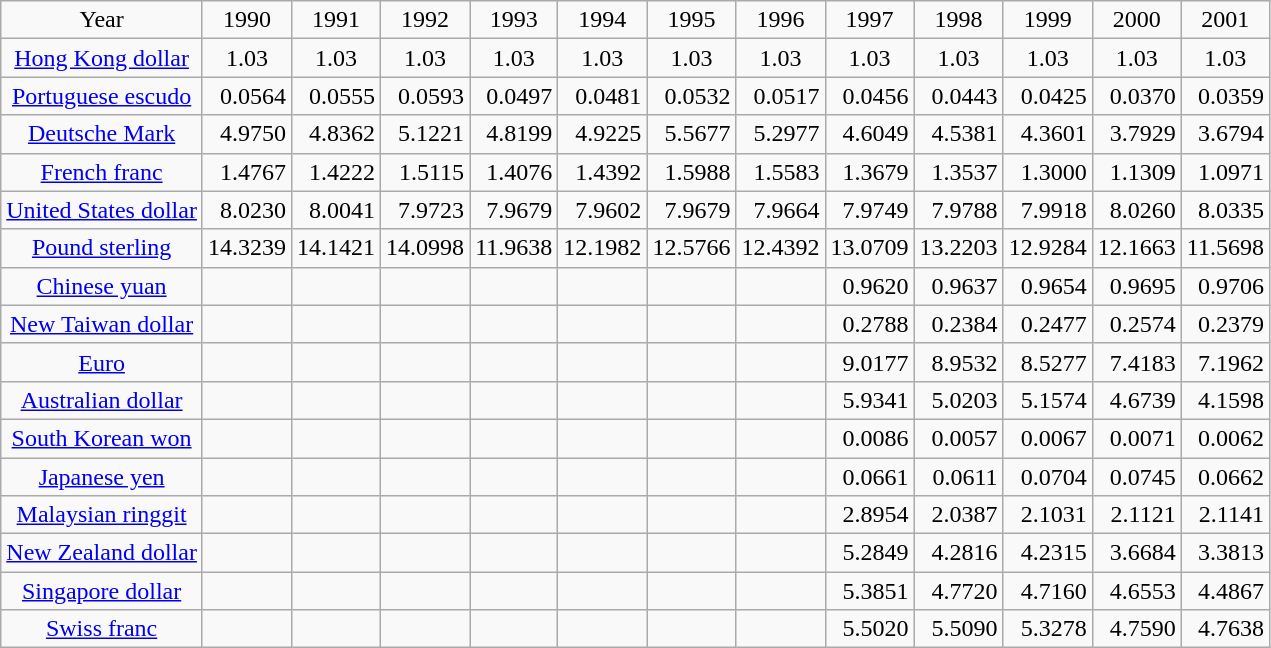<table class=wikitable>
<tr align=center>
<td>Year</td>
<td>1990</td>
<td>1991</td>
<td>1992</td>
<td>1993</td>
<td>1994</td>
<td>1995</td>
<td>1996</td>
<td>1997</td>
<td>1998</td>
<td>1999</td>
<td>2000</td>
<td>2001</td>
</tr>
<tr align=center>
<td><a href='#'>Hong Kong dollar</a></td>
<td>1.03</td>
<td>1.03</td>
<td>1.03</td>
<td>1.03</td>
<td>1.03</td>
<td>1.03</td>
<td>1.03</td>
<td>1.03</td>
<td>1.03</td>
<td>1.03</td>
<td>1.03</td>
<td>1.03</td>
</tr>
<tr align=right>
<td align=center><a href='#'>Portuguese escudo</a></td>
<td>0.0564</td>
<td>0.0555</td>
<td>0.0593</td>
<td>0.0497</td>
<td>0.0481</td>
<td>0.0532</td>
<td>0.0517</td>
<td>0.0456</td>
<td>0.0443</td>
<td>0.0425</td>
<td>0.0370</td>
<td>0.0359</td>
</tr>
<tr align=right>
<td align=center><a href='#'>Deutsche Mark</a></td>
<td>4.9750</td>
<td>4.8362</td>
<td>5.1221</td>
<td>4.8199</td>
<td>4.9225</td>
<td>5.5677</td>
<td>5.2977</td>
<td>4.6049</td>
<td>4.5381</td>
<td>4.3601</td>
<td>3.7929</td>
<td>3.6794</td>
</tr>
<tr align=right>
<td align=center><a href='#'>French franc</a></td>
<td>1.4767</td>
<td>1.4222</td>
<td>1.5115</td>
<td>1.4076</td>
<td>1.4392</td>
<td>1.5988</td>
<td>1.5583</td>
<td>1.3679</td>
<td>1.3537</td>
<td>1.3000</td>
<td>1.1309</td>
<td>1.0971</td>
</tr>
<tr align=right>
<td align=center><a href='#'>United States dollar</a></td>
<td>8.0230</td>
<td>8.0041</td>
<td>7.9723</td>
<td>7.9679</td>
<td>7.9602</td>
<td>7.9679</td>
<td>7.9664</td>
<td>7.9749</td>
<td>7.9788</td>
<td>7.9918</td>
<td>8.0260</td>
<td>8.0335</td>
</tr>
<tr align=right>
<td align=center><a href='#'>Pound sterling</a></td>
<td>14.3239</td>
<td>14.1421</td>
<td>14.0998</td>
<td>11.9638</td>
<td>12.1982</td>
<td>12.5766</td>
<td>12.4392</td>
<td>13.0709</td>
<td>13.2203</td>
<td>12.9284</td>
<td>12.1663</td>
<td>11.5698</td>
</tr>
<tr align=right>
<td align=center><a href='#'>Chinese yuan</a></td>
<td></td>
<td></td>
<td></td>
<td></td>
<td></td>
<td></td>
<td></td>
<td>0.9620</td>
<td>0.9637</td>
<td>0.9654</td>
<td>0.9695</td>
<td>0.9706</td>
</tr>
<tr align=right>
<td align=center><a href='#'>New Taiwan dollar</a></td>
<td></td>
<td></td>
<td></td>
<td></td>
<td></td>
<td></td>
<td></td>
<td>0.2788</td>
<td>0.2384</td>
<td>0.2477</td>
<td>0.2574</td>
<td>0.2379</td>
</tr>
<tr align=right>
<td align=center><a href='#'>Euro</a></td>
<td></td>
<td></td>
<td></td>
<td></td>
<td></td>
<td></td>
<td></td>
<td>9.0177</td>
<td>8.9532</td>
<td>8.5277</td>
<td>7.4183</td>
<td>7.1962</td>
</tr>
<tr align=right>
<td align=center><a href='#'>Australian dollar</a></td>
<td></td>
<td></td>
<td></td>
<td></td>
<td></td>
<td></td>
<td></td>
<td>5.9341</td>
<td>5.0203</td>
<td>5.1574</td>
<td>4.6739</td>
<td>4.1598</td>
</tr>
<tr align=right>
<td align=center><a href='#'>South Korean won</a></td>
<td></td>
<td></td>
<td></td>
<td></td>
<td></td>
<td></td>
<td></td>
<td>0.0086</td>
<td>0.0057</td>
<td>0.0067</td>
<td>0.0071</td>
<td>0.0062</td>
</tr>
<tr align=right>
<td align=center><a href='#'>Japanese yen</a></td>
<td></td>
<td></td>
<td></td>
<td></td>
<td></td>
<td></td>
<td></td>
<td>0.0661</td>
<td>0.0611</td>
<td>0.0704</td>
<td>0.0745</td>
<td>0.0662</td>
</tr>
<tr align=right>
<td align=center><a href='#'>Malaysian ringgit</a></td>
<td></td>
<td></td>
<td></td>
<td></td>
<td></td>
<td></td>
<td></td>
<td>2.8954</td>
<td>2.0387</td>
<td>2.1031</td>
<td>2.1121</td>
<td>2.1141</td>
</tr>
<tr align=right>
<td align=center><a href='#'>New Zealand dollar</a></td>
<td></td>
<td></td>
<td></td>
<td></td>
<td></td>
<td></td>
<td></td>
<td>5.2849</td>
<td>4.2816</td>
<td>4.2315</td>
<td>3.6684</td>
<td>3.3813</td>
</tr>
<tr align=right>
<td align=center><a href='#'>Singapore dollar</a></td>
<td></td>
<td></td>
<td></td>
<td></td>
<td></td>
<td></td>
<td></td>
<td>5.3851</td>
<td>4.7720</td>
<td>4.7160</td>
<td>4.6553</td>
<td>4.4867</td>
</tr>
<tr align=right>
<td align=center><a href='#'>Swiss franc</a></td>
<td></td>
<td></td>
<td></td>
<td></td>
<td></td>
<td></td>
<td></td>
<td>5.5020</td>
<td>5.5090</td>
<td>5.3278</td>
<td>4.7590</td>
<td>4.7638</td>
</tr>
</table>
